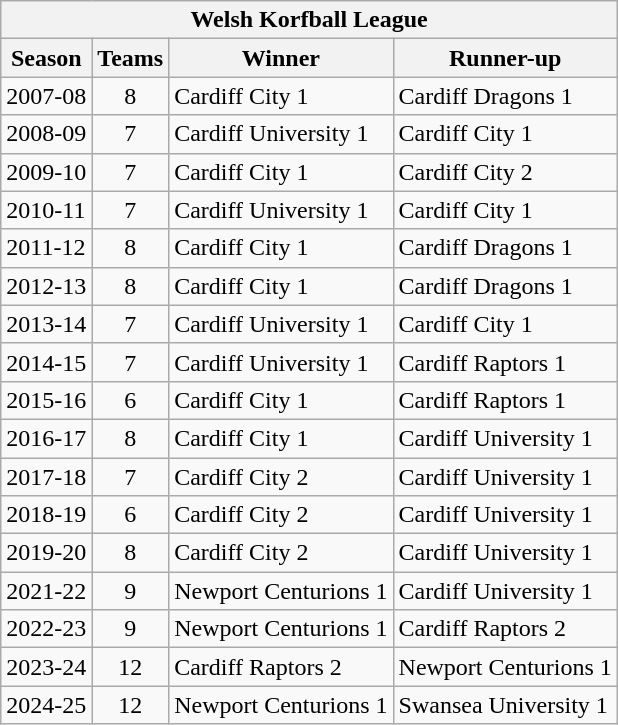<table class="wikitable sortable">
<tr>
<th colspan=4>Welsh Korfball League</th>
</tr>
<tr>
<th>Season</th>
<th>Teams</th>
<th>Winner</th>
<th>Runner-up</th>
</tr>
<tr>
<td>2007-08</td>
<td align=center>8</td>
<td>Cardiff City 1</td>
<td>Cardiff Dragons 1</td>
</tr>
<tr>
<td>2008-09</td>
<td align=center>7</td>
<td>Cardiff University 1</td>
<td>Cardiff City 1</td>
</tr>
<tr>
<td>2009-10</td>
<td align=center>7</td>
<td>Cardiff City 1</td>
<td>Cardiff City 2</td>
</tr>
<tr>
<td>2010-11</td>
<td align=center>7</td>
<td>Cardiff University 1</td>
<td>Cardiff City 1</td>
</tr>
<tr>
<td>2011-12</td>
<td align=center>8</td>
<td>Cardiff City 1</td>
<td>Cardiff Dragons 1</td>
</tr>
<tr>
<td>2012-13</td>
<td align=center>8</td>
<td>Cardiff City 1</td>
<td>Cardiff Dragons 1</td>
</tr>
<tr>
<td>2013-14</td>
<td align=center>7</td>
<td>Cardiff University 1</td>
<td>Cardiff City 1</td>
</tr>
<tr>
<td>2014-15</td>
<td align=center>7</td>
<td>Cardiff University 1</td>
<td>Cardiff Raptors 1</td>
</tr>
<tr>
<td>2015-16</td>
<td align=center>6</td>
<td>Cardiff City 1</td>
<td>Cardiff Raptors 1</td>
</tr>
<tr>
<td>2016-17</td>
<td align=center>8</td>
<td>Cardiff City 1</td>
<td>Cardiff University 1</td>
</tr>
<tr>
<td>2017-18</td>
<td align=center>7</td>
<td>Cardiff City 2</td>
<td>Cardiff University 1</td>
</tr>
<tr>
<td>2018-19</td>
<td align=center>6</td>
<td>Cardiff City 2</td>
<td>Cardiff University 1</td>
</tr>
<tr>
<td>2019-20</td>
<td align=center>8</td>
<td>Cardiff City 2</td>
<td>Cardiff University 1</td>
</tr>
<tr>
<td>2021-22</td>
<td align=center>9</td>
<td>Newport Centurions 1</td>
<td>Cardiff University 1</td>
</tr>
<tr>
<td>2022-23</td>
<td align=center>9</td>
<td>Newport Centurions 1</td>
<td>Cardiff Raptors 2</td>
</tr>
<tr>
<td>2023-24</td>
<td align=center>12</td>
<td>Cardiff Raptors 2</td>
<td>Newport Centurions 1</td>
</tr>
<tr>
<td>2024-25</td>
<td align="center">12</td>
<td>Newport Centurions 1</td>
<td>Swansea University 1</td>
</tr>
</table>
